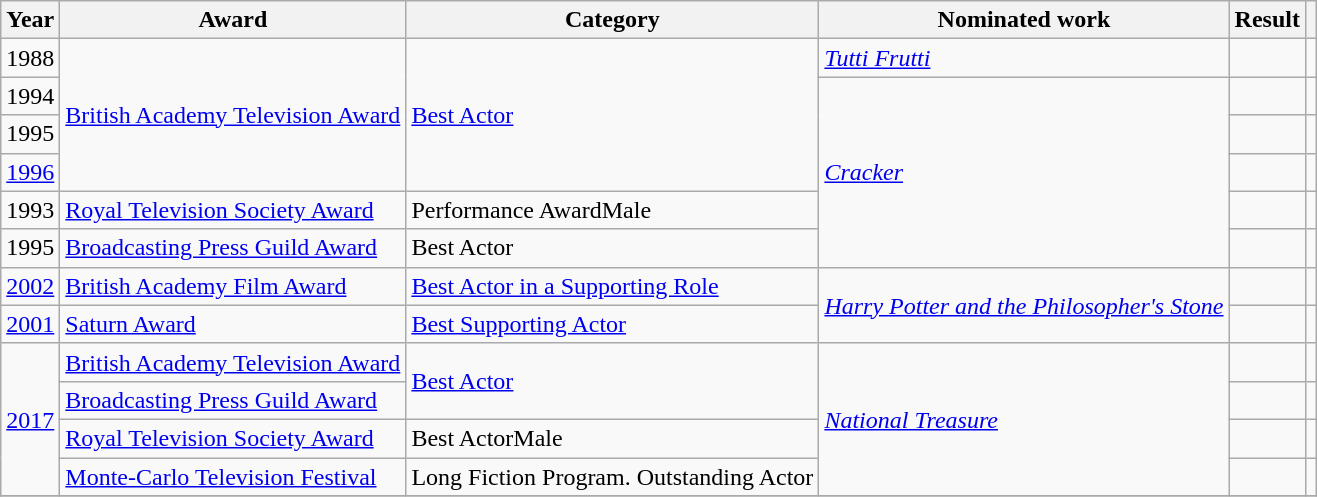<table class="wikitable">
<tr>
<th>Year</th>
<th>Award</th>
<th>Category</th>
<th>Nominated work</th>
<th>Result</th>
<th></th>
</tr>
<tr>
<td>1988</td>
<td rowspan=4><a href='#'>British Academy Television Award</a></td>
<td rowspan=4><a href='#'>Best Actor</a></td>
<td><em><a href='#'>Tutti Frutti</a></em></td>
<td></td>
<td></td>
</tr>
<tr>
<td>1994</td>
<td rowspan=5><em><a href='#'>Cracker</a></em></td>
<td></td>
<td></td>
</tr>
<tr>
<td>1995</td>
<td></td>
<td></td>
</tr>
<tr>
<td><a href='#'>1996</a></td>
<td></td>
<td></td>
</tr>
<tr>
<td>1993</td>
<td><a href='#'>Royal Television Society Award</a></td>
<td>Performance AwardMale</td>
<td></td>
<td></td>
</tr>
<tr>
<td>1995</td>
<td><a href='#'>Broadcasting Press Guild Award</a></td>
<td>Best Actor</td>
<td></td>
<td></td>
</tr>
<tr>
<td><a href='#'>2002</a></td>
<td><a href='#'>British Academy Film Award</a></td>
<td><a href='#'>Best Actor in a Supporting Role</a></td>
<td rowspan=2><em><a href='#'>Harry Potter and the Philosopher's Stone</a></em></td>
<td></td>
<td></td>
</tr>
<tr>
<td><a href='#'>2001</a></td>
<td><a href='#'>Saturn Award</a></td>
<td><a href='#'>Best Supporting Actor</a></td>
<td></td>
<td></td>
</tr>
<tr>
<td rowspan="4"><a href='#'>2017</a></td>
<td><a href='#'>British Academy Television Award</a></td>
<td rowspan="2"><a href='#'>Best Actor</a></td>
<td rowspan=4><em><a href='#'>National Treasure</a></em></td>
<td></td>
<td></td>
</tr>
<tr>
<td><a href='#'>Broadcasting Press Guild Award</a></td>
<td></td>
<td></td>
</tr>
<tr>
<td><a href='#'>Royal Television Society Award</a></td>
<td>Best ActorMale</td>
<td></td>
<td></td>
</tr>
<tr>
<td><a href='#'>Monte-Carlo Television Festival</a></td>
<td>Long Fiction Program. Outstanding Actor</td>
<td></td>
<td></td>
</tr>
<tr>
</tr>
</table>
